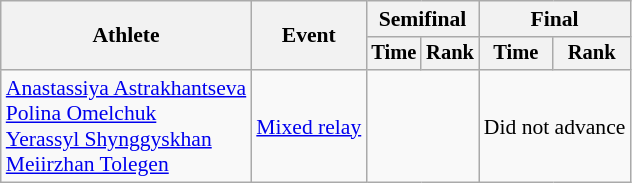<table class="wikitable" style="font-size:90%">
<tr>
<th rowspan=2>Athlete</th>
<th rowspan=2>Event</th>
<th colspan=2>Semifinal</th>
<th colspan=2>Final</th>
</tr>
<tr style="font-size:95%">
<th>Time</th>
<th>Rank</th>
<th>Time</th>
<th>Rank</th>
</tr>
<tr align=center>
<td align=left><a href='#'>Anastassiya Astrakhantseva</a><br><a href='#'>Polina Omelchuk</a><br><a href='#'>Yerassyl Shynggyskhan</a><br><a href='#'>Meiirzhan Tolegen</a></td>
<td align=left><a href='#'>Mixed relay</a></td>
<td colspan=2></td>
<td colspan=2>Did not advance</td>
</tr>
</table>
